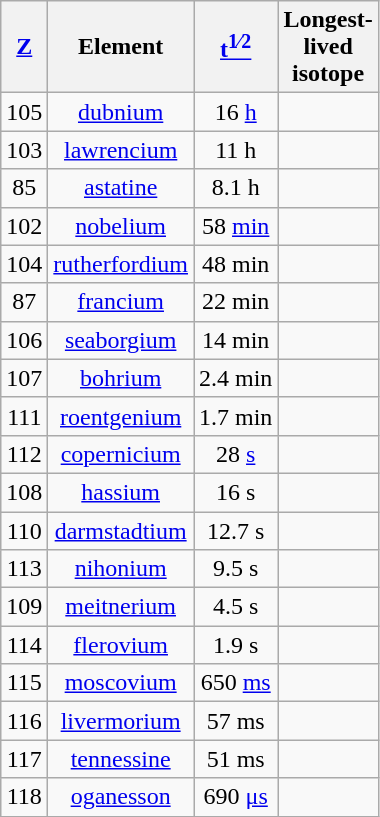<table class="wikitable sortable" align="top" style="text-align:center">
<tr>
<th><a href='#'>Z</a><br></th>
<th>Element<br></th>
<th class="unsortable"><a href='#'>t<sup>1⁄2</sup></a></th>
<th class="unsortable">Longest-<br>lived<br>isotope</th>
</tr>
<tr>
<td>105</td>
<td><a href='#'>dubnium</a></td>
<td>16 <a href='#'>h</a></td>
<td></td>
</tr>
<tr>
<td>103</td>
<td><a href='#'>lawrencium</a></td>
<td>11 h</td>
<td></td>
</tr>
<tr>
<td>85</td>
<td><a href='#'>astatine</a></td>
<td>8.1 h</td>
<td></td>
</tr>
<tr>
<td>102</td>
<td><a href='#'>nobelium</a></td>
<td>58 <a href='#'>min</a></td>
<td></td>
</tr>
<tr>
<td>104</td>
<td><a href='#'>rutherfordium</a></td>
<td>48 min</td>
<td></td>
</tr>
<tr>
<td>87</td>
<td><a href='#'>francium</a></td>
<td>22 min</td>
<td></td>
</tr>
<tr>
<td>106</td>
<td><a href='#'>seaborgium</a></td>
<td>14 min</td>
<td></td>
</tr>
<tr>
<td>107</td>
<td><a href='#'>bohrium</a></td>
<td>2.4 min</td>
<td></td>
</tr>
<tr>
<td>111</td>
<td><a href='#'>roentgenium</a></td>
<td>1.7 min</td>
<td></td>
</tr>
<tr>
<td>112</td>
<td><a href='#'>copernicium</a></td>
<td>28 <a href='#'>s</a></td>
<td></td>
</tr>
<tr>
<td>108</td>
<td><a href='#'>hassium</a></td>
<td>16 s</td>
<td></td>
</tr>
<tr>
<td>110</td>
<td><a href='#'>darmstadtium</a></td>
<td>12.7 s</td>
<td></td>
</tr>
<tr>
<td>113</td>
<td><a href='#'>nihonium</a></td>
<td>9.5 s</td>
<td></td>
</tr>
<tr>
<td>109</td>
<td><a href='#'>meitnerium</a></td>
<td>4.5 s</td>
<td></td>
</tr>
<tr>
<td>114</td>
<td><a href='#'>flerovium</a></td>
<td>1.9 s</td>
<td></td>
</tr>
<tr>
<td>115</td>
<td><a href='#'>moscovium</a></td>
<td>650 <a href='#'>ms</a></td>
<td></td>
</tr>
<tr>
<td>116</td>
<td><a href='#'>livermorium</a></td>
<td>57 ms</td>
<td></td>
</tr>
<tr>
<td>117</td>
<td><a href='#'>tennessine</a></td>
<td>51 ms</td>
<td></td>
</tr>
<tr>
<td>118</td>
<td><a href='#'>oganesson</a></td>
<td>690 <a href='#'>μs</a></td>
<td></td>
</tr>
</table>
